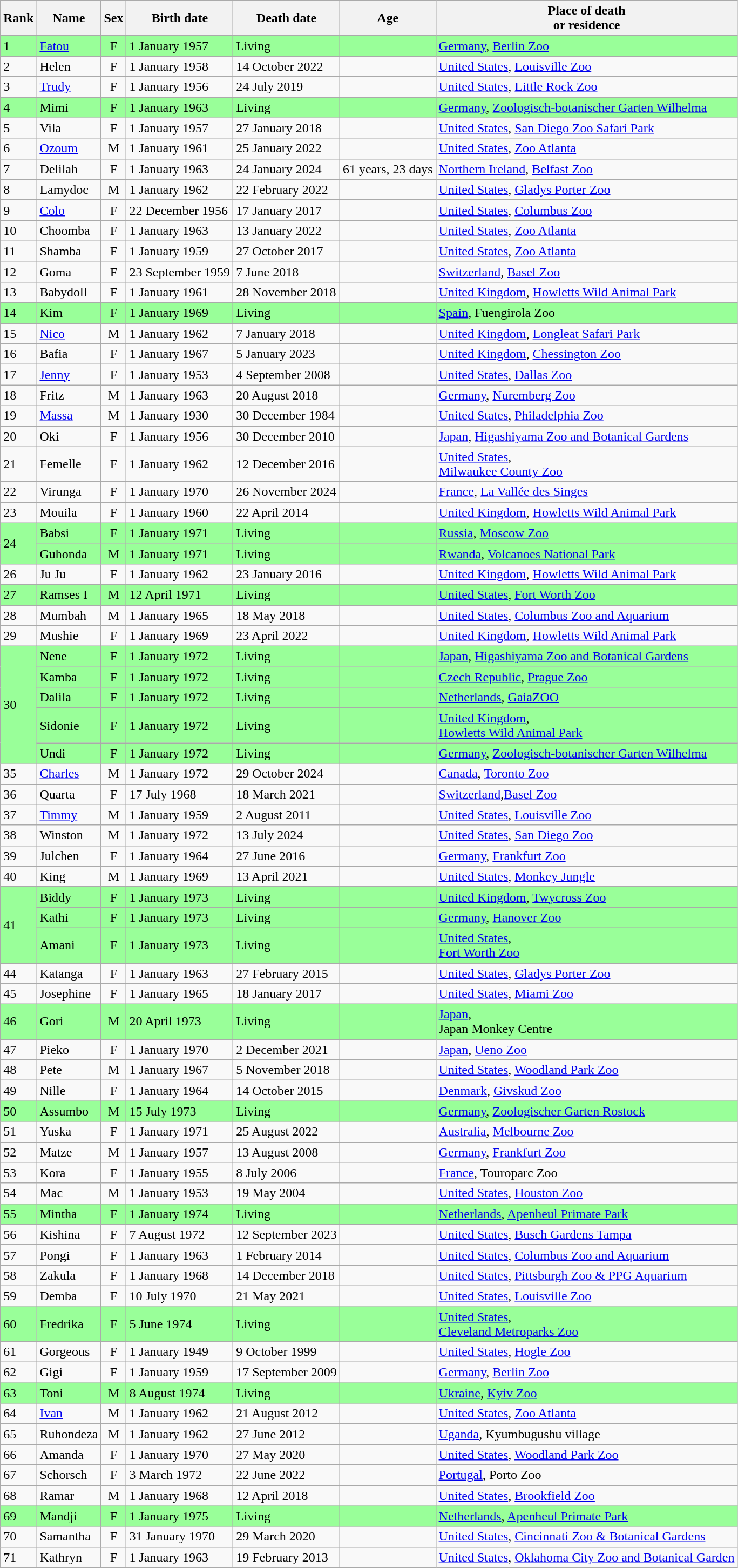<table class="wikitable sortable">
<tr>
<th>Rank</th>
<th>Name</th>
<th>Sex</th>
<th data-sort-type="date">Birth date</th>
<th data-sort-type="date">Death date</th>
<th>Age</th>
<th>Place of death<br>or residence</th>
</tr>
<tr bgcolor="#99ff99">
<td>1</td>
<td><a href='#'>Fatou</a></td>
<td align=center>F</td>
<td>1 January 1957</td>
<td>Living</td>
<td></td>
<td><a href='#'>Germany</a>, <a href='#'>Berlin Zoo</a></td>
</tr>
<tr>
<td>2</td>
<td>Helen</td>
<td align=center>F</td>
<td>1 January 1958</td>
<td>14 October 2022</td>
<td></td>
<td><a href='#'>United States</a>, <a href='#'>Louisville Zoo</a></td>
</tr>
<tr>
<td>3</td>
<td><a href='#'>Trudy</a></td>
<td align=center>F</td>
<td>1 January 1956</td>
<td>24 July 2019</td>
<td></td>
<td><a href='#'>United States</a>, <a href='#'>Little Rock Zoo</a></td>
</tr>
<tr bgcolor="#99ff99">
<td>4</td>
<td>Mimi</td>
<td align=center>F</td>
<td>1 January 1963</td>
<td>Living</td>
<td></td>
<td><a href='#'>Germany</a>, <a href='#'>Zoologisch-botanischer Garten Wilhelma</a></td>
</tr>
<tr>
<td>5</td>
<td>Vila</td>
<td align=center>F</td>
<td>1 January 1957</td>
<td>27 January 2018</td>
<td></td>
<td><a href='#'>United States</a>, <a href='#'>San Diego Zoo Safari Park</a></td>
</tr>
<tr>
<td>6</td>
<td><a href='#'>Ozoum</a></td>
<td align=center>M</td>
<td>1 January 1961</td>
<td>25 January 2022</td>
<td></td>
<td><a href='#'>United States</a>, <a href='#'>Zoo Atlanta</a></td>
</tr>
<tr>
<td>7</td>
<td>Delilah</td>
<td align="center">F</td>
<td>1 January 1963</td>
<td>24 January 2024</td>
<td>61 years, 23 days</td>
<td><a href='#'>Northern Ireland</a>, <a href='#'>Belfast Zoo</a></td>
</tr>
<tr>
<td>8</td>
<td>Lamydoc</td>
<td align="center">M</td>
<td>1 January 1962</td>
<td>22 February 2022</td>
<td></td>
<td><a href='#'>United States</a>, <a href='#'>Gladys Porter Zoo</a></td>
</tr>
<tr>
<td>9</td>
<td><a href='#'>Colo</a></td>
<td align=center>F</td>
<td>22 December  1956</td>
<td>17 January 2017</td>
<td></td>
<td><a href='#'>United States</a>, <a href='#'>Columbus Zoo</a></td>
</tr>
<tr>
<td>10</td>
<td>Choomba</td>
<td align=center>F</td>
<td>1 January 1963</td>
<td>13 January 2022</td>
<td></td>
<td><a href='#'>United States</a>, <a href='#'>Zoo Atlanta</a></td>
</tr>
<tr>
<td>11</td>
<td>Shamba</td>
<td align=center>F</td>
<td>1 January 1959</td>
<td>27 October 2017</td>
<td></td>
<td><a href='#'>United States</a>, <a href='#'>Zoo Atlanta</a></td>
</tr>
<tr>
<td>12</td>
<td>Goma </td>
<td align=center>F</td>
<td>23 September 1959</td>
<td>7 June 2018</td>
<td></td>
<td><a href='#'>Switzerland</a>, <a href='#'>Basel Zoo</a></td>
</tr>
<tr>
<td>13</td>
<td>Babydoll</td>
<td align="center">F</td>
<td>1 January 1961</td>
<td>28 November 2018</td>
<td></td>
<td><a href='#'>United Kingdom</a>, <a href='#'>Howletts Wild Animal Park</a></td>
</tr>
<tr bgcolor="#99ff99">
<td>14</td>
<td>Kim</td>
<td align="center">F</td>
<td>1 January 1969</td>
<td>Living</td>
<td></td>
<td><a href='#'>Spain</a>, Fuengirola Zoo</td>
</tr>
<tr>
<td>15</td>
<td><a href='#'>Nico</a></td>
<td align="center">M</td>
<td>1 January 1962</td>
<td>7 January 2018</td>
<td></td>
<td><a href='#'>United Kingdom</a>, <a href='#'>Longleat Safari Park</a></td>
</tr>
<tr>
<td>16</td>
<td>Bafia</td>
<td align="center">F</td>
<td>1 January 1967</td>
<td>5 January 2023</td>
<td></td>
<td><a href='#'>United Kingdom</a>, <a href='#'>Chessington Zoo</a></td>
</tr>
<tr>
<td>17</td>
<td><a href='#'>Jenny</a></td>
<td align="center">F</td>
<td>1 January 1953</td>
<td>4 September 2008</td>
<td></td>
<td><a href='#'>United States</a>, <a href='#'>Dallas Zoo</a></td>
</tr>
<tr>
<td>18</td>
<td>Fritz</td>
<td align="center">M</td>
<td>1 January 1963</td>
<td>20 August 2018</td>
<td></td>
<td><a href='#'>Germany</a>, <a href='#'>Nuremberg Zoo</a></td>
</tr>
<tr>
<td>19</td>
<td><a href='#'>Massa</a></td>
<td align="center">M</td>
<td>1 January 1930</td>
<td>30 December 1984</td>
<td></td>
<td><a href='#'>United States</a>, <a href='#'>Philadelphia Zoo</a></td>
</tr>
<tr>
<td>20</td>
<td>Oki</td>
<td align="center">F</td>
<td>1 January 1956</td>
<td>30 December 2010</td>
<td></td>
<td><a href='#'>Japan</a>, <a href='#'>Higashiyama Zoo and Botanical Gardens</a></td>
</tr>
<tr>
<td>21</td>
<td>Femelle</td>
<td align="center">F</td>
<td>1 January 1962</td>
<td>12 December 2016</td>
<td></td>
<td><a href='#'>United States</a>,<br><a href='#'>Milwaukee County Zoo</a></td>
</tr>
<tr>
<td>22</td>
<td>Virunga</td>
<td align="center">F</td>
<td>1 January 1970</td>
<td>26 November 2024</td>
<td></td>
<td><a href='#'>France</a>, <a href='#'>La Vallée des Singes</a></td>
</tr>
<tr>
<td>23</td>
<td>Mouila</td>
<td align="center">F</td>
<td>1 January 1960</td>
<td>22 April 2014</td>
<td></td>
<td><a href='#'>United Kingdom</a>, <a href='#'>Howletts Wild Animal Park</a></td>
</tr>
<tr bgcolor="#99ff99">
<td rowspan="2">24</td>
<td>Babsi</td>
<td align="center">F</td>
<td>1 January 1971</td>
<td>Living</td>
<td></td>
<td><a href='#'>Russia</a>, <a href='#'>Moscow Zoo</a></td>
</tr>
<tr bgcolor="#99ff99">
<td>Guhonda</td>
<td align="center">M</td>
<td>1 January 1971</td>
<td>Living</td>
<td></td>
<td><a href='#'>Rwanda</a>, <a href='#'>Volcanoes National Park</a></td>
</tr>
<tr>
<td>26</td>
<td>Ju Ju</td>
<td align="center">F</td>
<td>1 January 1962</td>
<td>23 January 2016</td>
<td></td>
<td><a href='#'>United Kingdom</a>, <a href='#'>Howletts Wild Animal Park</a></td>
</tr>
<tr bgcolor="#99ff99" |->
<td>27</td>
<td>Ramses I</td>
<td align="center">M</td>
<td>12 April 1971</td>
<td>Living</td>
<td></td>
<td><a href='#'>United States</a>, <a href='#'>Fort Worth Zoo</a></td>
</tr>
<tr>
<td>28</td>
<td>Mumbah</td>
<td align="center">M</td>
<td>1 January 1965</td>
<td>18 May 2018</td>
<td></td>
<td><a href='#'>United States</a>, <a href='#'>Columbus Zoo and Aquarium</a></td>
</tr>
<tr>
<td>29</td>
<td>Mushie</td>
<td align="center">F</td>
<td>1 January 1969</td>
<td>23 April 2022</td>
<td></td>
<td><a href='#'>United Kingdom</a>, <a href='#'>Howletts Wild Animal Park</a></td>
</tr>
<tr bgcolor="#99ff99">
<td rowspan="5">30</td>
<td>Nene</td>
<td align="center">F</td>
<td>1 January 1972</td>
<td>Living</td>
<td></td>
<td><a href='#'>Japan</a>, <a href='#'>Higashiyama Zoo and Botanical Gardens</a></td>
</tr>
<tr bgcolor="#99ff99">
<td>Kamba</td>
<td align="center">F</td>
<td>1 January 1972</td>
<td>Living</td>
<td></td>
<td><a href='#'>Czech Republic</a>, <a href='#'>Prague Zoo</a></td>
</tr>
<tr bgcolor="#99ff99">
<td>Dalila</td>
<td align="center">F</td>
<td>1 January 1972</td>
<td>Living</td>
<td></td>
<td><a href='#'>Netherlands</a>, <a href='#'>GaiaZOO</a></td>
</tr>
<tr bgcolor="#99ff99">
<td>Sidonie</td>
<td align="center">F</td>
<td>1 January 1972</td>
<td>Living</td>
<td></td>
<td><a href='#'>United Kingdom</a>,<br><a href='#'>Howletts Wild Animal Park</a></td>
</tr>
<tr bgcolor="#99ff99">
<td>Undi</td>
<td align="center">F</td>
<td>1 January 1972</td>
<td>Living</td>
<td></td>
<td><a href='#'>Germany</a>, <a href='#'>Zoologisch-botanischer Garten Wilhelma</a></td>
</tr>
<tr>
<td>35</td>
<td><a href='#'>Charles</a></td>
<td align="center">M</td>
<td>1 January 1972</td>
<td>29 October 2024</td>
<td></td>
<td><a href='#'>Canada</a>, <a href='#'>Toronto Zoo</a></td>
</tr>
<tr>
<td>36</td>
<td>Quarta</td>
<td align="center">F</td>
<td>17 July 1968</td>
<td>18 March 2021</td>
<td></td>
<td><a href='#'>Switzerland</a>,<a href='#'>Basel Zoo</a></td>
</tr>
<tr>
<td>37</td>
<td><a href='#'>Timmy</a></td>
<td align="center">M</td>
<td>1 January 1959</td>
<td>2 August 2011</td>
<td></td>
<td><a href='#'>United States</a>, <a href='#'>Louisville Zoo</a></td>
</tr>
<tr>
<td>38</td>
<td>Winston</td>
<td align="center">M</td>
<td>1 January 1972</td>
<td>13 July 2024</td>
<td></td>
<td><a href='#'>United States</a>, <a href='#'>San Diego Zoo</a></td>
</tr>
<tr>
<td>39</td>
<td>Julchen</td>
<td align="center">F</td>
<td>1 January 1964</td>
<td>27 June 2016</td>
<td></td>
<td><a href='#'>Germany</a>, <a href='#'>Frankfurt Zoo</a></td>
</tr>
<tr>
<td>40</td>
<td>King</td>
<td align="center">M</td>
<td>1 January 1969</td>
<td>13 April 2021</td>
<td></td>
<td><a href='#'>United States</a>, <a href='#'>Monkey Jungle</a></td>
</tr>
<tr bgcolor="#99ff99">
<td rowspan="3">41</td>
<td>Biddy</td>
<td align="center">F</td>
<td>1 January 1973</td>
<td>Living</td>
<td></td>
<td><a href='#'>United Kingdom</a>, <a href='#'>Twycross Zoo</a></td>
</tr>
<tr bgcolor="#99ff99">
<td>Kathi</td>
<td align="center">F</td>
<td>1 January 1973</td>
<td>Living</td>
<td></td>
<td><a href='#'>Germany</a>, <a href='#'>Hanover Zoo</a></td>
</tr>
<tr bgcolor="#99ff99">
<td>Amani</td>
<td align="center">F</td>
<td>1 January 1973</td>
<td>Living</td>
<td></td>
<td><a href='#'>United States</a>,<br><a href='#'>Fort Worth Zoo</a></td>
</tr>
<tr>
<td>44</td>
<td>Katanga</td>
<td align="center">F</td>
<td>1 January 1963</td>
<td>27 February 2015</td>
<td></td>
<td><a href='#'>United States</a>, <a href='#'>Gladys Porter Zoo</a></td>
</tr>
<tr>
<td>45</td>
<td>Josephine</td>
<td align="center">F</td>
<td>1 January 1965</td>
<td>18 January 2017</td>
<td></td>
<td><a href='#'>United States</a>, <a href='#'>Miami Zoo</a></td>
</tr>
<tr bgcolor="#99ff99">
<td>46</td>
<td>Gori</td>
<td align="center">M</td>
<td>20 April 1973</td>
<td>Living</td>
<td></td>
<td><a href='#'>Japan</a>,<br>Japan Monkey Centre</td>
</tr>
<tr>
<td>47</td>
<td>Pieko</td>
<td align="center">F</td>
<td>1 January 1970</td>
<td>2 December 2021</td>
<td></td>
<td><a href='#'>Japan</a>, <a href='#'>Ueno Zoo</a></td>
</tr>
<tr>
<td>48</td>
<td>Pete</td>
<td align="center">M</td>
<td>1 January 1967</td>
<td>5 November 2018</td>
<td></td>
<td><a href='#'>United States</a>, <a href='#'>Woodland Park Zoo</a></td>
</tr>
<tr>
<td>49</td>
<td>Nille</td>
<td align="center">F</td>
<td>1 January 1964</td>
<td>14 October 2015</td>
<td></td>
<td><a href='#'>Denmark</a>, <a href='#'>Givskud Zoo</a></td>
</tr>
<tr bgcolor="#99ff99">
<td>50</td>
<td>Assumbo</td>
<td align="center">M</td>
<td>15 July 1973</td>
<td>Living</td>
<td></td>
<td><a href='#'>Germany</a>, <a href='#'>Zoologischer Garten Rostock</a></td>
</tr>
<tr>
<td>51</td>
<td>Yuska</td>
<td align="center">F</td>
<td>1 January 1971</td>
<td>25 August 2022</td>
<td></td>
<td><a href='#'>Australia</a>, <a href='#'>Melbourne Zoo</a></td>
</tr>
<tr>
<td>52</td>
<td>Matze</td>
<td align="center">M</td>
<td>1 January 1957</td>
<td>13 August 2008</td>
<td></td>
<td><a href='#'>Germany</a>, <a href='#'>Frankfurt Zoo</a></td>
</tr>
<tr>
<td>53</td>
<td>Kora</td>
<td align="center">F</td>
<td>1 January 1955</td>
<td>8 July 2006</td>
<td></td>
<td><a href='#'>France</a>, Touroparc Zoo</td>
</tr>
<tr>
<td>54</td>
<td>Mac</td>
<td align="center">M</td>
<td>1 January 1953</td>
<td>19 May 2004</td>
<td></td>
<td><a href='#'>United States</a>, <a href='#'>Houston Zoo</a></td>
</tr>
<tr bgcolor="#99ff99">
<td>55</td>
<td>Mintha</td>
<td align="center">F</td>
<td>1 January 1974</td>
<td>Living</td>
<td></td>
<td><a href='#'>Netherlands</a>, <a href='#'>Apenheul Primate Park</a></td>
</tr>
<tr>
<td>56</td>
<td>Kishina</td>
<td align="center">F</td>
<td>7 August 1972</td>
<td>12 September 2023</td>
<td></td>
<td><a href='#'>United States</a>, <a href='#'>Busch Gardens Tampa</a></td>
</tr>
<tr>
<td>57</td>
<td>Pongi</td>
<td align="center">F</td>
<td>1 January 1963</td>
<td>1 February 2014</td>
<td></td>
<td><a href='#'>United States</a>, <a href='#'>Columbus Zoo and Aquarium</a></td>
</tr>
<tr>
<td>58</td>
<td>Zakula</td>
<td align="center">F</td>
<td>1 January 1968</td>
<td>14 December 2018</td>
<td></td>
<td><a href='#'>United States</a>, <a href='#'>Pittsburgh Zoo & PPG Aquarium</a></td>
</tr>
<tr>
<td>59</td>
<td>Demba</td>
<td align="center">F</td>
<td>10 July 1970</td>
<td>21 May 2021</td>
<td></td>
<td><a href='#'>United States</a>, <a href='#'>Louisville Zoo</a></td>
</tr>
<tr bgcolor="#99ff99">
<td>60</td>
<td>Fredrika</td>
<td align="center">F</td>
<td>5 June 1974</td>
<td>Living</td>
<td></td>
<td><a href='#'>United States</a>,<br><a href='#'>Cleveland Metroparks Zoo</a></td>
</tr>
<tr>
<td>61</td>
<td>Gorgeous</td>
<td align="center">F</td>
<td>1 January 1949</td>
<td>9 October 1999</td>
<td></td>
<td><a href='#'>United States</a>, <a href='#'>Hogle Zoo</a></td>
</tr>
<tr>
<td>62</td>
<td>Gigi</td>
<td align="center">F</td>
<td>1 January 1959</td>
<td>17 September 2009</td>
<td></td>
<td><a href='#'>Germany</a>, <a href='#'>Berlin Zoo</a></td>
</tr>
<tr bgcolor="#99ff99">
<td>63</td>
<td>Toni</td>
<td align="center">M</td>
<td>8 August 1974</td>
<td>Living</td>
<td></td>
<td><a href='#'>Ukraine</a>, <a href='#'>Kyiv Zoo</a></td>
</tr>
<tr>
<td>64</td>
<td><a href='#'>Ivan</a></td>
<td align="center">M</td>
<td>1 January 1962</td>
<td>21 August 2012</td>
<td></td>
<td><a href='#'>United States</a>, <a href='#'>Zoo Atlanta</a></td>
</tr>
<tr>
<td>65</td>
<td>Ruhondeza</td>
<td align="center">M</td>
<td>1 January 1962</td>
<td>27 June 2012</td>
<td></td>
<td><a href='#'>Uganda</a>, Kyumbugushu village</td>
</tr>
<tr>
<td>66</td>
<td>Amanda</td>
<td align="center">F</td>
<td>1 January 1970</td>
<td>27 May 2020</td>
<td></td>
<td><a href='#'>United States</a>, <a href='#'>Woodland Park Zoo</a></td>
</tr>
<tr>
<td>67</td>
<td>Schorsch</td>
<td align="center">F</td>
<td>3 March 1972</td>
<td>22 June 2022</td>
<td></td>
<td><a href='#'>Portugal</a>, Porto Zoo</td>
</tr>
<tr>
<td>68</td>
<td>Ramar</td>
<td align="center">M</td>
<td>1 January 1968</td>
<td>12 April 2018</td>
<td></td>
<td><a href='#'>United States</a>, <a href='#'>Brookfield Zoo</a></td>
</tr>
<tr bgcolor="#99ff99">
<td>69</td>
<td>Mandji</td>
<td align="center">F</td>
<td>1 January 1975</td>
<td>Living</td>
<td></td>
<td><a href='#'>Netherlands</a>, <a href='#'>Apenheul Primate Park</a></td>
</tr>
<tr>
<td>70</td>
<td>Samantha</td>
<td align="center">F</td>
<td>31 January 1970</td>
<td>29 March 2020</td>
<td></td>
<td><a href='#'>United States</a>, <a href='#'>Cincinnati Zoo & Botanical Gardens</a></td>
</tr>
<tr>
<td>71</td>
<td>Kathryn</td>
<td align="center">F</td>
<td>1 January 1963</td>
<td>19 February 2013</td>
<td></td>
<td><a href='#'>United States</a>, <a href='#'>Oklahoma City Zoo and Botanical Garden</a></td>
</tr>
</table>
